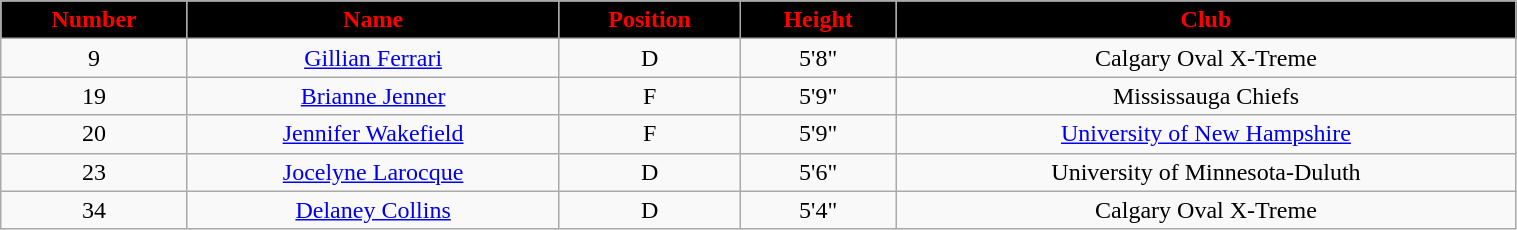<table class="wikitable" style="width:80%;">
<tr style="text-align:center; background:black; color:red;">
<td><strong>Number</strong></td>
<td><strong>Name</strong></td>
<td><strong>Position</strong></td>
<td><strong>Height</strong></td>
<td><strong>Club</strong></td>
</tr>
<tr style="text-align:center;" bgcolor="">
<td>9</td>
<td><a href='#'>Gillian Ferrari</a></td>
<td>D</td>
<td>5'8"</td>
<td>Calgary Oval X-Treme</td>
</tr>
<tr style="text-align:center;" bgcolor="">
<td>19</td>
<td><a href='#'>Brianne Jenner</a></td>
<td>F</td>
<td>5'9"</td>
<td>Mississauga Chiefs</td>
</tr>
<tr style="text-align:center;" bgcolor="">
<td>20</td>
<td><a href='#'>Jennifer Wakefield</a></td>
<td>F</td>
<td>5'9"</td>
<td><a href='#'>University of New Hampshire</a></td>
</tr>
<tr style="text-align:center;" bgcolor="">
<td>23</td>
<td><a href='#'>Jocelyne Larocque</a></td>
<td>D</td>
<td>5'6"</td>
<td>University of Minnesota-Duluth</td>
</tr>
<tr style="text-align:center;" bgcolor="">
<td>34</td>
<td><a href='#'>Delaney Collins</a></td>
<td>D</td>
<td>5'4"</td>
<td>Calgary Oval X-Treme</td>
</tr>
</table>
